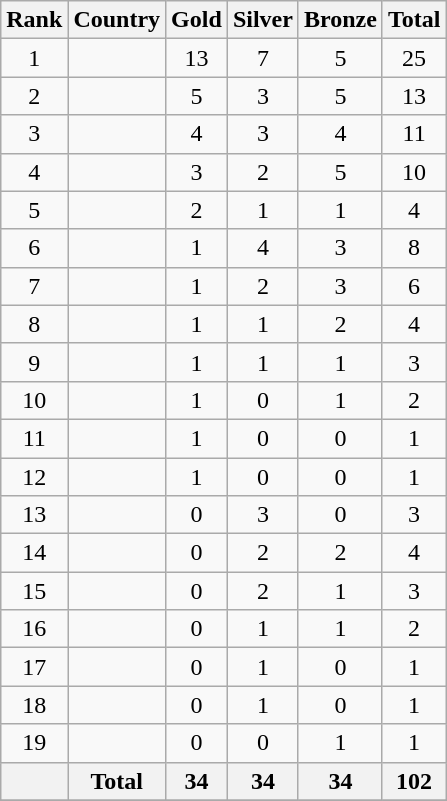<table class="wikitable sortable" style="text-align: center;">
<tr>
<th>Rank</th>
<th>Country</th>
<th> Gold</th>
<th> Silver</th>
<th> Bronze</th>
<th>Total</th>
</tr>
<tr>
<td>1</td>
<td style="text-align: left;"></td>
<td>13</td>
<td>7</td>
<td>5</td>
<td>25</td>
</tr>
<tr>
<td>2</td>
<td style="text-align: left;"></td>
<td>5</td>
<td>3</td>
<td>5</td>
<td>13</td>
</tr>
<tr>
<td>3</td>
<td style="text-align: left;"></td>
<td>4</td>
<td>3</td>
<td>4</td>
<td>11</td>
</tr>
<tr>
<td>4</td>
<td style="text-align: left;"></td>
<td>3</td>
<td>2</td>
<td>5</td>
<td>10</td>
</tr>
<tr>
<td>5</td>
<td style="text-align: left;"></td>
<td>2</td>
<td>1</td>
<td>1</td>
<td>4</td>
</tr>
<tr>
<td>6</td>
<td style="text-align: left;"></td>
<td>1</td>
<td>4</td>
<td>3</td>
<td>8</td>
</tr>
<tr>
<td>7</td>
<td style="text-align: left;"></td>
<td>1</td>
<td>2</td>
<td>3</td>
<td>6</td>
</tr>
<tr>
<td>8</td>
<td style="text-align: left;"></td>
<td>1</td>
<td>1</td>
<td>2</td>
<td>4</td>
</tr>
<tr>
<td>9</td>
<td style="text-align: left;"></td>
<td>1</td>
<td>1</td>
<td>1</td>
<td>3</td>
</tr>
<tr>
<td>10</td>
<td style="text-align: left;"></td>
<td>1</td>
<td>0</td>
<td>1</td>
<td>2</td>
</tr>
<tr>
<td>11</td>
<td style="text-align: left;"></td>
<td>1</td>
<td>0</td>
<td>0</td>
<td>1</td>
</tr>
<tr>
<td>12</td>
<td style="text-align: left;"></td>
<td>1</td>
<td>0</td>
<td>0</td>
<td>1</td>
</tr>
<tr>
<td>13</td>
<td style="text-align: left;"></td>
<td>0</td>
<td>3</td>
<td>0</td>
<td>3</td>
</tr>
<tr>
<td>14</td>
<td style="text-align: left;"></td>
<td>0</td>
<td>2</td>
<td>2</td>
<td>4</td>
</tr>
<tr>
<td>15</td>
<td style="text-align: left;"></td>
<td>0</td>
<td>2</td>
<td>1</td>
<td>3</td>
</tr>
<tr>
<td>16</td>
<td style="text-align: left;"></td>
<td>0</td>
<td>1</td>
<td>1</td>
<td>2</td>
</tr>
<tr>
<td>17</td>
<td style="text-align: left;"></td>
<td>0</td>
<td>1</td>
<td>0</td>
<td>1</td>
</tr>
<tr>
<td>18</td>
<td style="text-align: left;"></td>
<td>0</td>
<td>1</td>
<td>0</td>
<td>1</td>
</tr>
<tr>
<td>19</td>
<td style="text-align: left;"></td>
<td>0</td>
<td>0</td>
<td>1</td>
<td>1</td>
</tr>
<tr>
<th></th>
<th>Total</th>
<th>34</th>
<th>34</th>
<th>34</th>
<th>102</th>
</tr>
<tr>
</tr>
</table>
